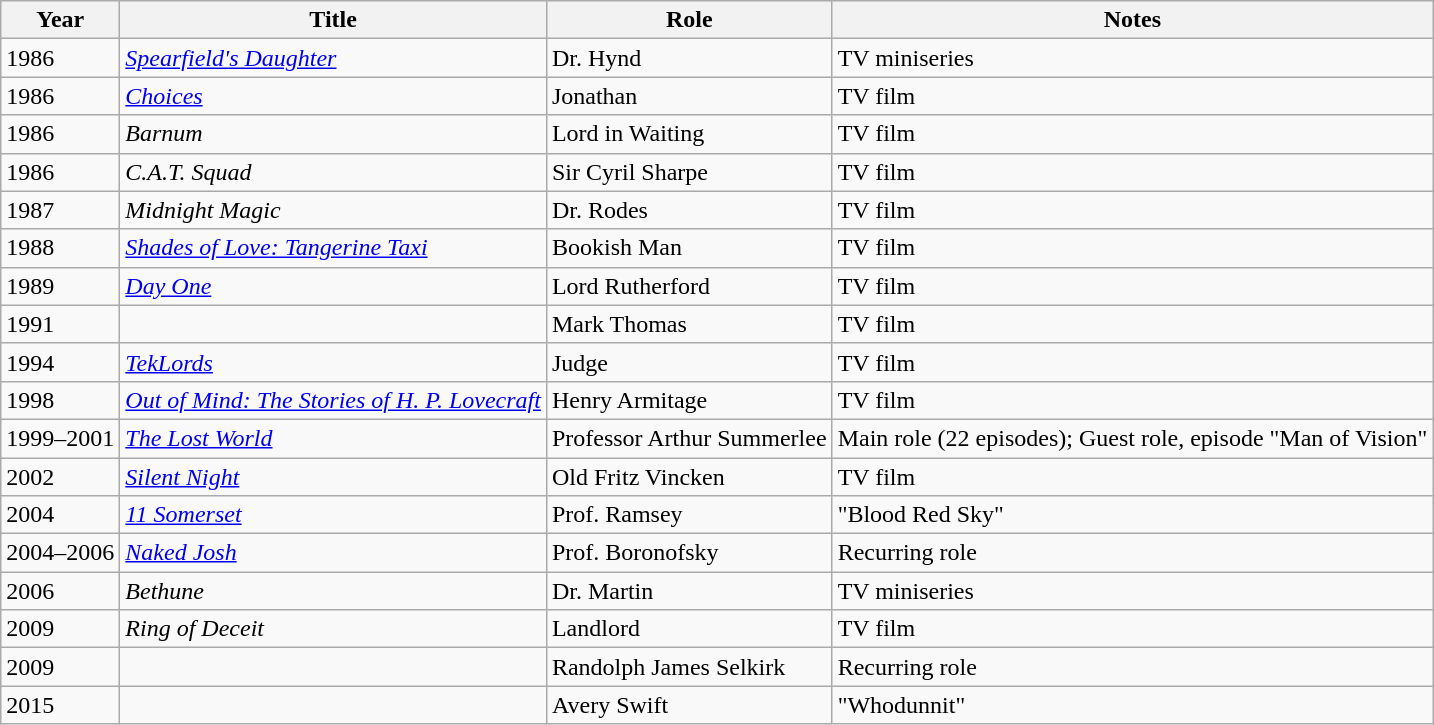<table class="wikitable sortable">
<tr>
<th>Year</th>
<th>Title</th>
<th>Role</th>
<th class="unsortable">Notes</th>
</tr>
<tr>
<td>1986</td>
<td><em><a href='#'>Spearfield's Daughter</a></em></td>
<td>Dr. Hynd</td>
<td>TV miniseries</td>
</tr>
<tr>
<td>1986</td>
<td><em><a href='#'>Choices</a></em></td>
<td>Jonathan</td>
<td>TV film</td>
</tr>
<tr>
<td>1986</td>
<td><em>Barnum</em></td>
<td>Lord in Waiting</td>
<td>TV film</td>
</tr>
<tr>
<td>1986</td>
<td><em>C.A.T. Squad</em></td>
<td>Sir Cyril Sharpe</td>
<td>TV film</td>
</tr>
<tr>
<td>1987</td>
<td><em>Midnight Magic</em></td>
<td>Dr. Rodes</td>
<td>TV film</td>
</tr>
<tr>
<td>1988</td>
<td><em><a href='#'>Shades of Love: Tangerine Taxi</a></em></td>
<td>Bookish Man</td>
<td>TV film</td>
</tr>
<tr>
<td>1989</td>
<td><em><a href='#'>Day One</a></em></td>
<td>Lord Rutherford</td>
<td>TV film</td>
</tr>
<tr>
<td>1991</td>
<td><em></em></td>
<td>Mark Thomas</td>
<td>TV film</td>
</tr>
<tr>
<td>1994</td>
<td><em><a href='#'>TekLords</a></em></td>
<td>Judge</td>
<td>TV film</td>
</tr>
<tr>
<td>1998</td>
<td><em><a href='#'>Out of Mind: The Stories of H. P. Lovecraft</a></em></td>
<td>Henry Armitage</td>
<td>TV film</td>
</tr>
<tr>
<td>1999–2001</td>
<td><em><a href='#'>The Lost World</a></em></td>
<td>Professor Arthur Summerlee</td>
<td>Main role (22 episodes); Guest role, episode "Man of Vision"</td>
</tr>
<tr>
<td>2002</td>
<td><em><a href='#'>Silent Night</a></em></td>
<td>Old Fritz Vincken</td>
<td>TV film</td>
</tr>
<tr>
<td>2004</td>
<td><em><a href='#'>11 Somerset</a></em></td>
<td>Prof. Ramsey</td>
<td>"Blood Red Sky"</td>
</tr>
<tr>
<td>2004–2006</td>
<td><em><a href='#'>Naked Josh</a></em></td>
<td>Prof. Boronofsky</td>
<td>Recurring role</td>
</tr>
<tr>
<td>2006</td>
<td><em>Bethune</em></td>
<td>Dr. Martin</td>
<td>TV miniseries</td>
</tr>
<tr>
<td>2009</td>
<td><em>Ring of Deceit</em></td>
<td>Landlord</td>
<td>TV film</td>
</tr>
<tr>
<td>2009</td>
<td><em></em></td>
<td>Randolph James Selkirk</td>
<td>Recurring role</td>
</tr>
<tr>
<td>2015</td>
<td><em></em></td>
<td>Avery Swift</td>
<td>"Whodunnit"</td>
</tr>
</table>
